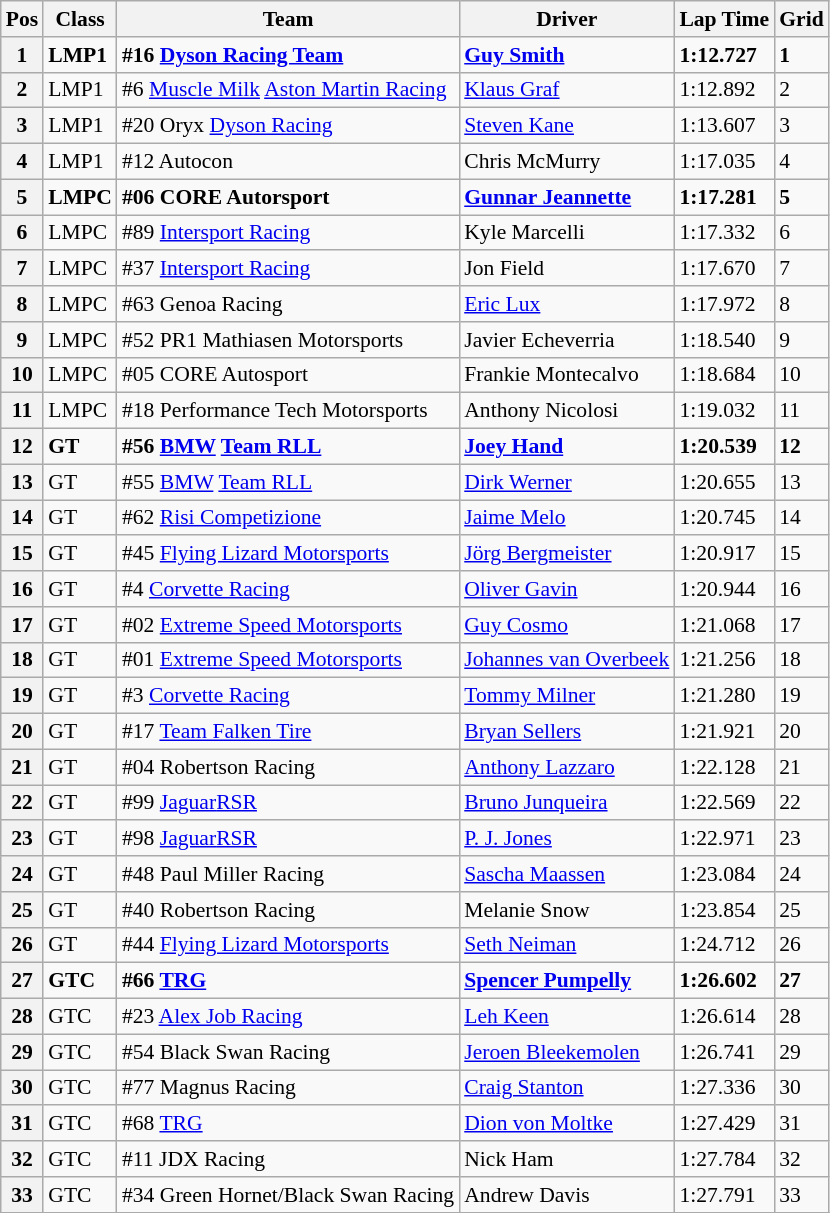<table class="wikitable" style="font-size: 90%;">
<tr>
<th>Pos</th>
<th>Class</th>
<th>Team</th>
<th>Driver</th>
<th>Lap Time</th>
<th>Grid</th>
</tr>
<tr style="font-weight:bold">
<th>1</th>
<td>LMP1</td>
<td>#16 <a href='#'>Dyson Racing Team</a></td>
<td><a href='#'>Guy Smith</a></td>
<td>1:12.727</td>
<td>1</td>
</tr>
<tr>
<th>2</th>
<td>LMP1</td>
<td>#6 <a href='#'>Muscle Milk</a> <a href='#'>Aston Martin Racing</a></td>
<td><a href='#'>Klaus Graf</a></td>
<td>1:12.892</td>
<td>2</td>
</tr>
<tr>
<th>3</th>
<td>LMP1</td>
<td>#20 Oryx <a href='#'>Dyson Racing</a></td>
<td><a href='#'>Steven Kane</a></td>
<td>1:13.607</td>
<td>3</td>
</tr>
<tr>
<th>4</th>
<td>LMP1</td>
<td>#12 Autocon</td>
<td>Chris McMurry</td>
<td>1:17.035</td>
<td>4</td>
</tr>
<tr style="font-weight:bold">
<th>5</th>
<td>LMPC</td>
<td>#06 CORE Autorsport</td>
<td><a href='#'>Gunnar Jeannette</a></td>
<td>1:17.281</td>
<td>5</td>
</tr>
<tr>
<th>6</th>
<td>LMPC</td>
<td>#89 <a href='#'>Intersport Racing</a></td>
<td>Kyle Marcelli</td>
<td>1:17.332</td>
<td>6</td>
</tr>
<tr>
<th>7</th>
<td>LMPC</td>
<td>#37 <a href='#'>Intersport Racing</a></td>
<td>Jon Field</td>
<td>1:17.670</td>
<td>7</td>
</tr>
<tr>
<th>8</th>
<td>LMPC</td>
<td>#63 Genoa Racing</td>
<td><a href='#'>Eric Lux</a></td>
<td>1:17.972</td>
<td>8</td>
</tr>
<tr>
<th>9</th>
<td>LMPC</td>
<td>#52 PR1 Mathiasen Motorsports</td>
<td>Javier Echeverria</td>
<td>1:18.540</td>
<td>9</td>
</tr>
<tr>
<th>10</th>
<td>LMPC</td>
<td>#05 CORE Autosport</td>
<td>Frankie Montecalvo</td>
<td>1:18.684</td>
<td>10</td>
</tr>
<tr>
<th>11</th>
<td>LMPC</td>
<td>#18 Performance Tech Motorsports</td>
<td>Anthony Nicolosi</td>
<td>1:19.032</td>
<td>11</td>
</tr>
<tr style="font-weight:bold">
<th>12</th>
<td>GT</td>
<td>#56 <a href='#'>BMW</a> <a href='#'>Team RLL</a></td>
<td><a href='#'>Joey Hand</a></td>
<td>1:20.539</td>
<td>12</td>
</tr>
<tr>
<th>13</th>
<td>GT</td>
<td>#55 <a href='#'>BMW</a> <a href='#'>Team RLL</a></td>
<td><a href='#'>Dirk Werner</a></td>
<td>1:20.655</td>
<td>13</td>
</tr>
<tr>
<th>14</th>
<td>GT</td>
<td>#62 <a href='#'>Risi Competizione</a></td>
<td><a href='#'>Jaime Melo</a></td>
<td>1:20.745</td>
<td>14</td>
</tr>
<tr>
<th>15</th>
<td>GT</td>
<td>#45 <a href='#'>Flying Lizard Motorsports</a></td>
<td><a href='#'>Jörg Bergmeister</a></td>
<td>1:20.917</td>
<td>15</td>
</tr>
<tr>
<th>16</th>
<td>GT</td>
<td>#4 <a href='#'>Corvette Racing</a></td>
<td><a href='#'>Oliver Gavin</a></td>
<td>1:20.944</td>
<td>16</td>
</tr>
<tr>
<th>17</th>
<td>GT</td>
<td>#02 <a href='#'>Extreme Speed Motorsports</a></td>
<td><a href='#'>Guy Cosmo</a></td>
<td>1:21.068</td>
<td>17</td>
</tr>
<tr>
<th>18</th>
<td>GT</td>
<td>#01 <a href='#'>Extreme Speed Motorsports</a></td>
<td><a href='#'>Johannes van Overbeek</a></td>
<td>1:21.256</td>
<td>18</td>
</tr>
<tr>
<th>19</th>
<td>GT</td>
<td>#3 <a href='#'>Corvette Racing</a></td>
<td><a href='#'>Tommy Milner</a></td>
<td>1:21.280</td>
<td>19</td>
</tr>
<tr>
<th>20</th>
<td>GT</td>
<td>#17 <a href='#'>Team Falken Tire</a></td>
<td><a href='#'>Bryan Sellers</a></td>
<td>1:21.921</td>
<td>20</td>
</tr>
<tr>
<th>21</th>
<td>GT</td>
<td>#04 Robertson Racing</td>
<td><a href='#'>Anthony Lazzaro</a></td>
<td>1:22.128</td>
<td>21</td>
</tr>
<tr>
<th>22</th>
<td>GT</td>
<td>#99 <a href='#'>Jaguar</a><a href='#'>RSR</a></td>
<td><a href='#'>Bruno Junqueira</a></td>
<td>1:22.569</td>
<td>22</td>
</tr>
<tr>
<th>23</th>
<td>GT</td>
<td>#98 <a href='#'>Jaguar</a><a href='#'>RSR</a></td>
<td><a href='#'>P. J. Jones</a></td>
<td>1:22.971</td>
<td>23</td>
</tr>
<tr>
<th>24</th>
<td>GT</td>
<td>#48 Paul Miller Racing</td>
<td><a href='#'>Sascha Maassen</a></td>
<td>1:23.084</td>
<td>24</td>
</tr>
<tr>
<th>25</th>
<td>GT</td>
<td>#40 Robertson Racing</td>
<td>Melanie Snow</td>
<td>1:23.854</td>
<td>25</td>
</tr>
<tr>
<th>26</th>
<td>GT</td>
<td>#44 <a href='#'>Flying Lizard Motorsports</a></td>
<td><a href='#'>Seth Neiman</a></td>
<td>1:24.712</td>
<td>26</td>
</tr>
<tr style="font-weight:bold">
<th>27</th>
<td>GTC</td>
<td>#66 <a href='#'>TRG</a></td>
<td><a href='#'>Spencer Pumpelly</a></td>
<td>1:26.602</td>
<td>27</td>
</tr>
<tr>
<th>28</th>
<td>GTC</td>
<td>#23 <a href='#'>Alex Job Racing</a></td>
<td><a href='#'>Leh Keen</a></td>
<td>1:26.614</td>
<td>28</td>
</tr>
<tr>
<th>29</th>
<td>GTC</td>
<td>#54 Black Swan Racing</td>
<td><a href='#'>Jeroen Bleekemolen</a></td>
<td>1:26.741</td>
<td>29</td>
</tr>
<tr>
<th>30</th>
<td>GTC</td>
<td>#77 Magnus Racing</td>
<td><a href='#'>Craig Stanton</a></td>
<td>1:27.336</td>
<td>30</td>
</tr>
<tr>
<th>31</th>
<td>GTC</td>
<td>#68 <a href='#'>TRG</a></td>
<td><a href='#'>Dion von Moltke</a></td>
<td>1:27.429</td>
<td>31</td>
</tr>
<tr>
<th>32</th>
<td>GTC</td>
<td>#11 JDX Racing</td>
<td>Nick Ham</td>
<td>1:27.784</td>
<td>32</td>
</tr>
<tr>
<th>33</th>
<td>GTC</td>
<td>#34 Green Hornet/Black Swan Racing</td>
<td>Andrew Davis</td>
<td>1:27.791</td>
<td>33</td>
</tr>
<tr>
</tr>
</table>
